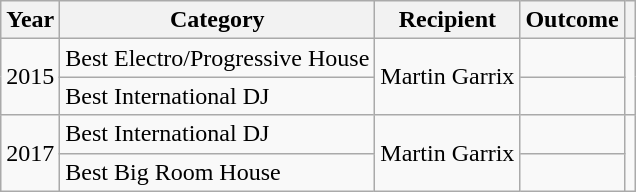<table class="wikitable plainrowheaders sortable">
<tr>
<th scope="col">Year</th>
<th scope="col">Category</th>
<th scope="col">Recipient</th>
<th scope="col">Outcome</th>
<th scope="col" class="unsortable"></th>
</tr>
<tr>
<td rowspan="2">2015</td>
<td>Best Electro/Progressive House</td>
<td rowspan="2">Martin Garrix</td>
<td></td>
<td style="text-align:center;" rowspan="2"></td>
</tr>
<tr>
<td>Best International DJ</td>
<td></td>
</tr>
<tr>
<td rowspan="2">2017</td>
<td>Best International DJ</td>
<td rowspan="2">Martin Garrix</td>
<td></td>
<td style="text-align:center;" rowspan="2"></td>
</tr>
<tr>
<td>Best Big Room House</td>
<td></td>
</tr>
</table>
